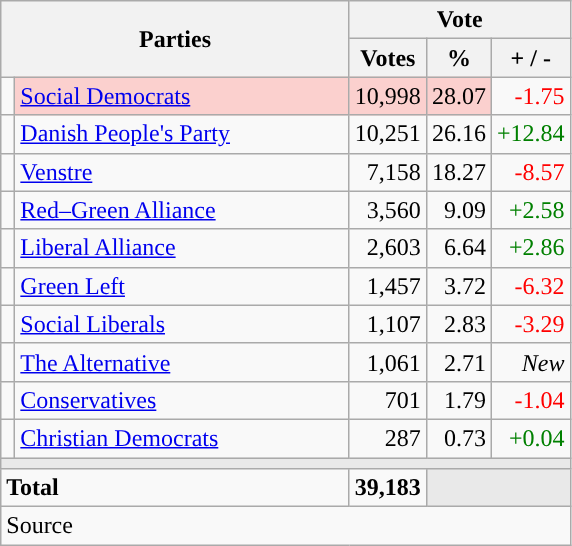<table class="wikitable" style="text-align:right;">
<tr>
<th style="text-align:centre;" rowspan="2" colspan="2" width="225">Parties</th>
<th colspan="3">Vote</th>
</tr>
<tr>
<th width="15">Votes</th>
<th width="15">%</th>
<th width="15">+ / -</th>
</tr>
<tr>
<td width="2" style="color:inherit;background:"></td>
<td bgcolor=#fbd0ce  align="left"><a href='#'>Social Democrats</a></td>
<td bgcolor=#fbd0ce>10,998</td>
<td bgcolor=#fbd0ce>28.07</td>
<td style=color:red;>-1.75</td>
</tr>
<tr>
<td width="2" style="color:inherit;background:"></td>
<td align="left"><a href='#'>Danish People's Party</a></td>
<td>10,251</td>
<td>26.16</td>
<td style=color:green;>+12.84</td>
</tr>
<tr>
<td width="2" style="color:inherit;background:"></td>
<td align="left"><a href='#'>Venstre</a></td>
<td>7,158</td>
<td>18.27</td>
<td style=color:red;>-8.57</td>
</tr>
<tr>
<td width="2" style="color:inherit;background:"></td>
<td align="left"><a href='#'>Red–Green Alliance</a></td>
<td>3,560</td>
<td>9.09</td>
<td style=color:green;>+2.58</td>
</tr>
<tr>
<td width="2" style="color:inherit;background:"></td>
<td align="left"><a href='#'>Liberal Alliance</a></td>
<td>2,603</td>
<td>6.64</td>
<td style=color:green;>+2.86</td>
</tr>
<tr>
<td width="2" style="color:inherit;background:"></td>
<td align="left"><a href='#'>Green Left</a></td>
<td>1,457</td>
<td>3.72</td>
<td style=color:red;>-6.32</td>
</tr>
<tr>
<td width="2" style="color:inherit;background:"></td>
<td align="left"><a href='#'>Social Liberals</a></td>
<td>1,107</td>
<td>2.83</td>
<td style=color:red;>-3.29</td>
</tr>
<tr>
<td width="2" style="color:inherit;background:"></td>
<td align="left"><a href='#'>The Alternative</a></td>
<td>1,061</td>
<td>2.71</td>
<td><em>New</em></td>
</tr>
<tr>
<td width="2" style="color:inherit;background:"></td>
<td align="left"><a href='#'>Conservatives</a></td>
<td>701</td>
<td>1.79</td>
<td style=color:red;>-1.04</td>
</tr>
<tr>
<td width="2" style="color:inherit;background:"></td>
<td align="left"><a href='#'>Christian Democrats</a></td>
<td>287</td>
<td>0.73</td>
<td style=color:green;>+0.04</td>
</tr>
<tr>
<td colspan="7" bgcolor="#E9E9E9"></td>
</tr>
<tr>
<td align="left" colspan="2"><strong>Total</strong></td>
<td><strong>39,183</strong></td>
<td bgcolor="#E9E9E9" colspan="2"></td>
</tr>
<tr>
<td align="left" colspan="6">Source</td>
</tr>
</table>
